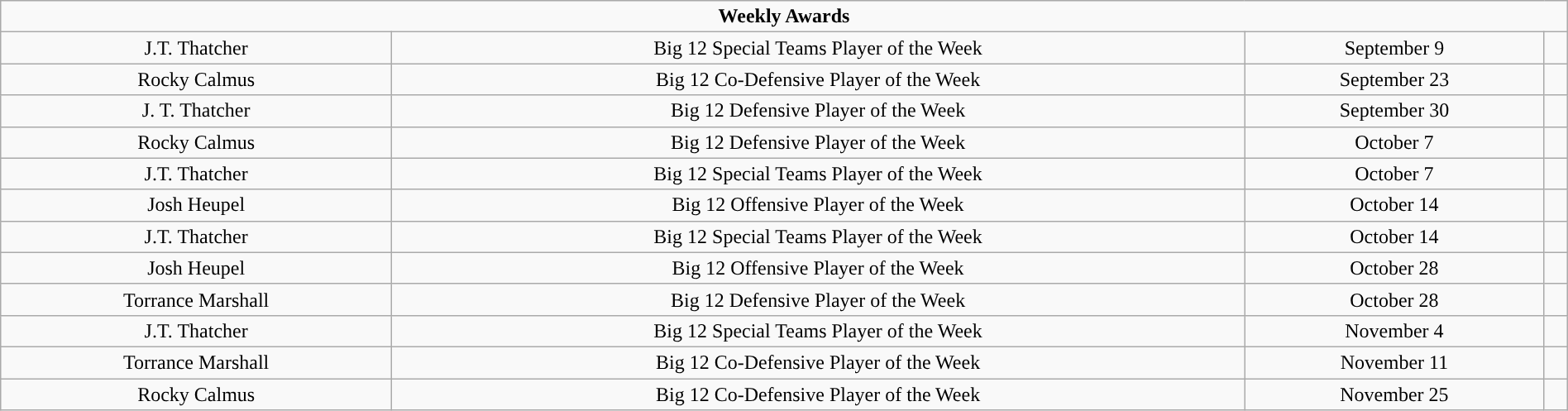<table class="wikitable" style="width:100%;text-align: center;">
<tr>
<td colspan=4><strong>Weekly Awards</strong><br></td>
</tr>
<tr align="center">
<td>J.T. Thatcher</td>
<td>Big 12 Special Teams Player of the Week</td>
<td>September 9</td>
<td></td>
</tr>
<tr align="center">
<td>Rocky Calmus</td>
<td>Big 12 Co-Defensive Player of the Week</td>
<td>September 23</td>
<td></td>
</tr>
<tr align="center">
<td>J. T. Thatcher</td>
<td>Big 12 Defensive Player of the Week</td>
<td>September 30</td>
<td></td>
</tr>
<tr align="center">
<td>Rocky Calmus</td>
<td>Big 12 Defensive Player of the Week</td>
<td>October 7</td>
<td></td>
</tr>
<tr align="center">
<td>J.T. Thatcher</td>
<td>Big 12 Special Teams Player of the Week</td>
<td>October 7</td>
<td></td>
</tr>
<tr align="center">
<td>Josh Heupel</td>
<td>Big 12 Offensive Player of the Week</td>
<td>October 14</td>
<td></td>
</tr>
<tr align="center">
<td>J.T. Thatcher</td>
<td>Big 12 Special Teams Player of the Week</td>
<td>October 14</td>
<td></td>
</tr>
<tr align="center">
<td>Josh Heupel</td>
<td>Big 12 Offensive Player of the Week</td>
<td>October 28</td>
<td></td>
</tr>
<tr align="center">
<td>Torrance Marshall</td>
<td>Big 12 Defensive Player of the Week</td>
<td>October 28</td>
<td></td>
</tr>
<tr align="center">
<td>J.T. Thatcher</td>
<td>Big 12 Special Teams Player of the Week</td>
<td>November 4</td>
<td></td>
</tr>
<tr align="center">
<td>Torrance Marshall</td>
<td>Big 12 Co-Defensive Player of the Week</td>
<td>November 11</td>
<td></td>
</tr>
<tr align="center">
<td>Rocky Calmus</td>
<td>Big 12 Co-Defensive Player of the Week</td>
<td>November 25</td>
<td></td>
</tr>
</table>
